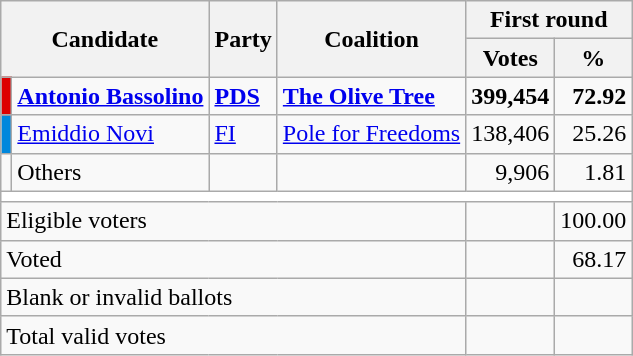<table class="wikitable centre">
<tr>
<th scope="col" rowspan=2 colspan=2>Candidate</th>
<th scope="col" rowspan=2 colspan=1>Party</th>
<th scope="col" rowspan=2 colspan=1>Coalition</th>
<th scope="col" colspan=2>First round</th>
</tr>
<tr>
<th scope="col">Votes</th>
<th scope="col">%</th>
</tr>
<tr>
<td bgcolor="#dd0000"></td>
<td><strong><a href='#'>Antonio Bassolino</a></strong></td>
<td><strong><a href='#'>PDS</a></strong></td>
<td><strong><a href='#'>The Olive Tree</a></strong></td>
<td style="text-align: right"><strong>399,454</strong></td>
<td style="text-align: right"><strong>72.92</strong></td>
</tr>
<tr>
<td bgcolor="#0087DC"></td>
<td><a href='#'>Emiddio Novi</a></td>
<td><a href='#'>FI</a></td>
<td><a href='#'>Pole for Freedoms</a></td>
<td style="text-align: right">138,406</td>
<td style="text-align: right">25.26</td>
</tr>
<tr>
<td bgcolor=""></td>
<td>Others</td>
<td></td>
<td></td>
<td style="text-align: right">9,906</td>
<td style="text-align: right">1.81</td>
</tr>
<tr bgcolor=white>
<td colspan=6></td>
</tr>
<tr>
<td colspan=4>Eligible voters</td>
<td style="text-align: right"></td>
<td style="text-align: right">100.00</td>
</tr>
<tr>
<td colspan=4>Voted</td>
<td style="text-align: right"></td>
<td style="text-align: right">68.17</td>
</tr>
<tr>
<td colspan=4>Blank or invalid ballots</td>
<td style="text-align: right"></td>
<td style="text-align: right"></td>
</tr>
<tr>
<td colspan=4>Total valid votes</td>
<td style="text-align: right"></td>
<td style="text-align: right"></td>
</tr>
</table>
